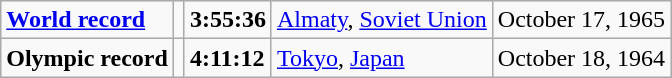<table class="wikitable">
<tr>
<td><strong><a href='#'>World record</a></strong></td>
<td></td>
<td><strong>3:55:36</strong></td>
<td><a href='#'>Almaty</a>, <a href='#'>Soviet Union</a></td>
<td>October 17, 1965</td>
</tr>
<tr>
<td><strong>Olympic record</strong></td>
<td></td>
<td><strong>4:11:12</strong></td>
<td><a href='#'>Tokyo</a>, <a href='#'>Japan</a></td>
<td>October 18, 1964</td>
</tr>
</table>
